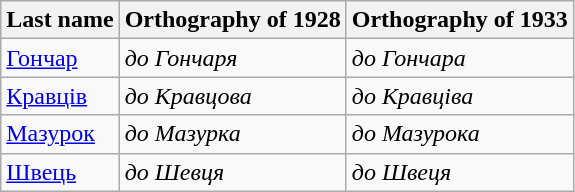<table class="wikitable">
<tr>
<th>Last name</th>
<th>Orthography of 1928</th>
<th>Orthography of 1933</th>
</tr>
<tr>
<td><a href='#'>Гончар</a></td>
<td><em>до Гончаря</em></td>
<td><em>до Гончара</em></td>
</tr>
<tr>
<td><a href='#'>Кравців</a></td>
<td><em>до Кравцова</em></td>
<td><em>до Кравціва</em></td>
</tr>
<tr>
<td><a href='#'>Мазурок</a></td>
<td><em>до Мазурка</em></td>
<td><em>до Мазурока</em></td>
</tr>
<tr>
<td><a href='#'>Швець</a></td>
<td><em>до Шевця</em></td>
<td><em>до Швеця</em></td>
</tr>
</table>
